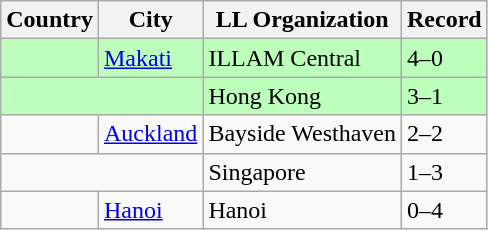<table class="wikitable">
<tr>
<th>Country</th>
<th>City</th>
<th>LL Organization</th>
<th>Record</th>
</tr>
<tr bgcolor=#bbffbb>
<td><strong></strong></td>
<td><a href='#'>Makati</a></td>
<td>ILLAM Central</td>
<td>4–0</td>
</tr>
<tr bgcolor=#bbffbb>
<td colspan="2"><strong></strong></td>
<td>Hong Kong</td>
<td>3–1</td>
</tr>
<tr>
<td><strong></strong></td>
<td><a href='#'>Auckland</a></td>
<td>Bayside Westhaven</td>
<td>2–2</td>
</tr>
<tr>
<td colspan="2"><strong></strong></td>
<td>Singapore</td>
<td>1–3</td>
</tr>
<tr>
<td><strong></strong></td>
<td><a href='#'>Hanoi</a></td>
<td>Hanoi</td>
<td>0–4</td>
</tr>
</table>
